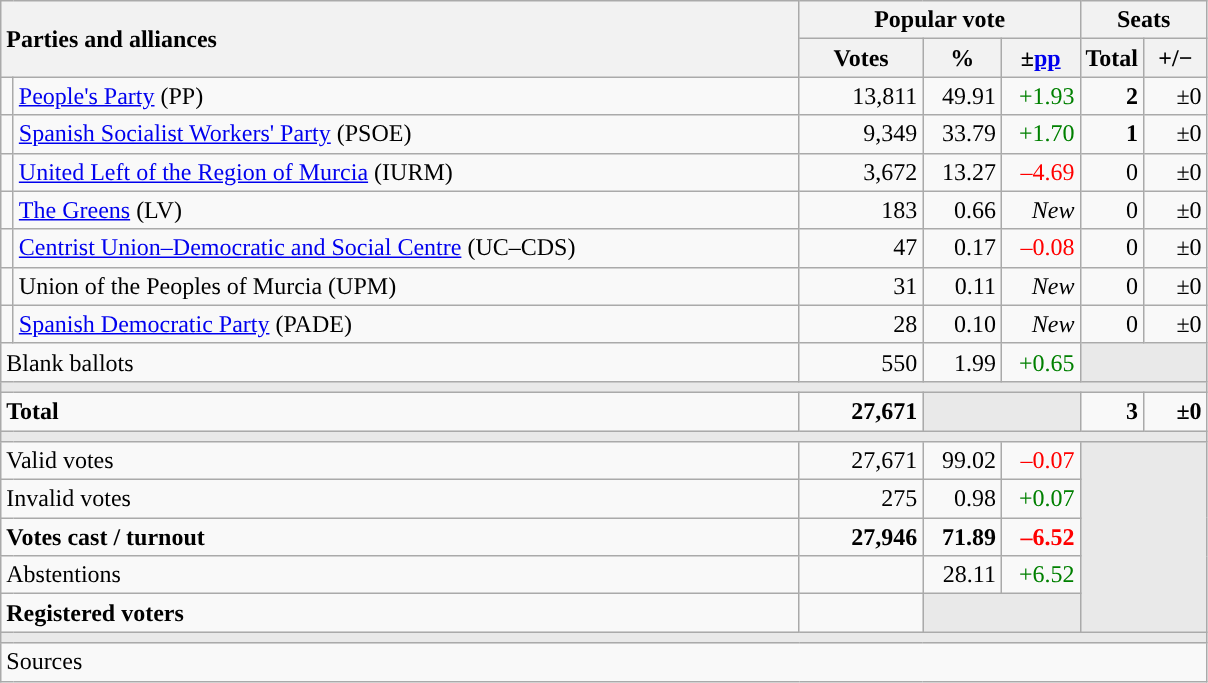<table class="wikitable" style="text-align:right;">
<tr>
<th style="text-align:left;" rowspan="2" colspan="2" width="525">Parties and alliances</th>
<th colspan="3">Popular vote</th>
<th colspan="2">Seats</th>
</tr>
<tr>
<th width="75">Votes</th>
<th width="45">%</th>
<th width="45">±<a href='#'>pp</a></th>
<th width="35">Total</th>
<th width="35">+/−</th>
</tr>
<tr>
<td width="1" style="color:inherit;background:"></td>
<td align="left"><a href='#'>People's Party</a> (PP)</td>
<td>13,811</td>
<td>49.91</td>
<td style="color:green;">+1.93</td>
<td><strong>2</strong></td>
<td>±0</td>
</tr>
<tr>
<td style="color:inherit;background:"></td>
<td align="left"><a href='#'>Spanish Socialist Workers' Party</a> (PSOE)</td>
<td>9,349</td>
<td>33.79</td>
<td style="color:green;">+1.70</td>
<td><strong>1</strong></td>
<td>±0</td>
</tr>
<tr>
<td style="color:inherit;background:"></td>
<td align="left"><a href='#'>United Left of the Region of Murcia</a> (IURM)</td>
<td>3,672</td>
<td>13.27</td>
<td style="color:red;">–4.69</td>
<td>0</td>
<td>±0</td>
</tr>
<tr>
<td style="color:inherit;background:"></td>
<td align="left"><a href='#'>The Greens</a> (LV)</td>
<td>183</td>
<td>0.66</td>
<td><em>New</em></td>
<td>0</td>
<td>±0</td>
</tr>
<tr>
<td style="color:inherit;background:"></td>
<td align="left"><a href='#'>Centrist Union–Democratic and Social Centre</a> (UC–CDS)</td>
<td>47</td>
<td>0.17</td>
<td style="color:red;">–0.08</td>
<td>0</td>
<td>±0</td>
</tr>
<tr>
<td style="color:inherit;background:"></td>
<td align="left">Union of the Peoples of Murcia (UPM)</td>
<td>31</td>
<td>0.11</td>
<td><em>New</em></td>
<td>0</td>
<td>±0</td>
</tr>
<tr>
<td style="color:inherit;background:"></td>
<td align="left"><a href='#'>Spanish Democratic Party</a> (PADE)</td>
<td>28</td>
<td>0.10</td>
<td><em>New</em></td>
<td>0</td>
<td>±0</td>
</tr>
<tr>
<td align="left" colspan="2">Blank ballots</td>
<td>550</td>
<td>1.99</td>
<td style="color:green;">+0.65</td>
<td bgcolor="#E9E9E9" colspan="2"></td>
</tr>
<tr>
<td colspan="7" bgcolor="#E9E9E9"></td>
</tr>
<tr style="font-weight:bold;">
<td align="left" colspan="2">Total</td>
<td>27,671</td>
<td bgcolor="#E9E9E9" colspan="2"></td>
<td>3</td>
<td>±0</td>
</tr>
<tr>
<td colspan="7" bgcolor="#E9E9E9"></td>
</tr>
<tr>
<td align="left" colspan="2">Valid votes</td>
<td>27,671</td>
<td>99.02</td>
<td style="color:red;">–0.07</td>
<td bgcolor="#E9E9E9" colspan="2" rowspan="5"></td>
</tr>
<tr>
<td align="left" colspan="2">Invalid votes</td>
<td>275</td>
<td>0.98</td>
<td style="color:green;">+0.07</td>
</tr>
<tr style="font-weight:bold;">
<td align="left" colspan="2">Votes cast / turnout</td>
<td>27,946</td>
<td>71.89</td>
<td style="color:red;">–6.52</td>
</tr>
<tr>
<td align="left" colspan="2">Abstentions</td>
<td></td>
<td>28.11</td>
<td style="color:green;">+6.52</td>
</tr>
<tr style="font-weight:bold;">
<td align="left" colspan="2">Registered voters</td>
<td></td>
<td bgcolor="#E9E9E9" colspan="2"></td>
</tr>
<tr>
<td colspan="7" bgcolor="#E9E9E9"></td>
</tr>
<tr>
<td align="left" colspan="7">Sources</td>
</tr>
</table>
